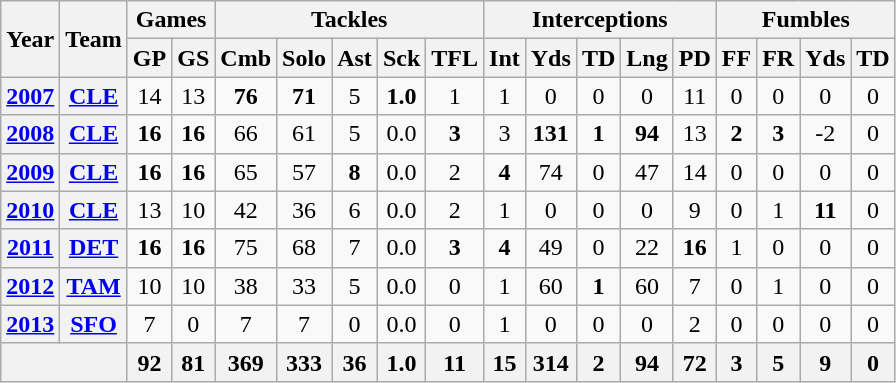<table class="wikitable" style="text-align:center">
<tr>
<th rowspan="2">Year</th>
<th rowspan="2">Team</th>
<th colspan="2">Games</th>
<th colspan="5">Tackles</th>
<th colspan="5">Interceptions</th>
<th colspan="4">Fumbles</th>
</tr>
<tr>
<th>GP</th>
<th>GS</th>
<th>Cmb</th>
<th>Solo</th>
<th>Ast</th>
<th>Sck</th>
<th>TFL</th>
<th>Int</th>
<th>Yds</th>
<th>TD</th>
<th>Lng</th>
<th>PD</th>
<th>FF</th>
<th>FR</th>
<th>Yds</th>
<th>TD</th>
</tr>
<tr>
<th><a href='#'>2007</a></th>
<th><a href='#'>CLE</a></th>
<td>14</td>
<td>13</td>
<td><strong>76</strong></td>
<td><strong>71</strong></td>
<td>5</td>
<td><strong>1.0</strong></td>
<td>1</td>
<td>1</td>
<td>0</td>
<td>0</td>
<td>0</td>
<td>11</td>
<td>0</td>
<td>0</td>
<td>0</td>
<td>0</td>
</tr>
<tr>
<th><a href='#'>2008</a></th>
<th><a href='#'>CLE</a></th>
<td><strong>16</strong></td>
<td><strong>16</strong></td>
<td>66</td>
<td>61</td>
<td>5</td>
<td>0.0</td>
<td><strong>3</strong></td>
<td>3</td>
<td><strong>131</strong></td>
<td><strong>1</strong></td>
<td><strong>94</strong></td>
<td>13</td>
<td><strong>2</strong></td>
<td><strong>3</strong></td>
<td>-2</td>
<td>0</td>
</tr>
<tr>
<th><a href='#'>2009</a></th>
<th><a href='#'>CLE</a></th>
<td><strong>16</strong></td>
<td><strong>16</strong></td>
<td>65</td>
<td>57</td>
<td><strong>8</strong></td>
<td>0.0</td>
<td>2</td>
<td><strong>4</strong></td>
<td>74</td>
<td>0</td>
<td>47</td>
<td>14</td>
<td>0</td>
<td>0</td>
<td>0</td>
<td>0</td>
</tr>
<tr>
<th><a href='#'>2010</a></th>
<th><a href='#'>CLE</a></th>
<td>13</td>
<td>10</td>
<td>42</td>
<td>36</td>
<td>6</td>
<td>0.0</td>
<td>2</td>
<td>1</td>
<td>0</td>
<td>0</td>
<td>0</td>
<td>9</td>
<td>0</td>
<td>1</td>
<td><strong>11</strong></td>
<td>0</td>
</tr>
<tr>
<th><a href='#'>2011</a></th>
<th><a href='#'>DET</a></th>
<td><strong>16</strong></td>
<td><strong>16</strong></td>
<td>75</td>
<td>68</td>
<td>7</td>
<td>0.0</td>
<td><strong>3</strong></td>
<td><strong>4</strong></td>
<td>49</td>
<td>0</td>
<td>22</td>
<td><strong>16</strong></td>
<td>1</td>
<td>0</td>
<td>0</td>
<td>0</td>
</tr>
<tr>
<th><a href='#'>2012</a></th>
<th><a href='#'>TAM</a></th>
<td>10</td>
<td>10</td>
<td>38</td>
<td>33</td>
<td>5</td>
<td>0.0</td>
<td>0</td>
<td>1</td>
<td>60</td>
<td><strong>1</strong></td>
<td>60</td>
<td>7</td>
<td>0</td>
<td>1</td>
<td>0</td>
<td>0</td>
</tr>
<tr>
<th><a href='#'>2013</a></th>
<th><a href='#'>SFO</a></th>
<td>7</td>
<td>0</td>
<td>7</td>
<td>7</td>
<td>0</td>
<td>0.0</td>
<td>0</td>
<td>1</td>
<td>0</td>
<td>0</td>
<td>0</td>
<td>2</td>
<td>0</td>
<td>0</td>
<td>0</td>
<td>0</td>
</tr>
<tr>
<th colspan="2"></th>
<th>92</th>
<th>81</th>
<th>369</th>
<th>333</th>
<th>36</th>
<th>1.0</th>
<th>11</th>
<th>15</th>
<th>314</th>
<th>2</th>
<th>94</th>
<th>72</th>
<th>3</th>
<th>5</th>
<th>9</th>
<th>0</th>
</tr>
</table>
